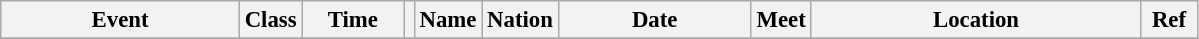<table class="wikitable" style="font-size: 95%;">
<tr>
<th style="width:10em">Event</th>
<th>Class</th>
<th style="width:4em">Time</th>
<th class="unsortable"></th>
<th>Name</th>
<th>Nation</th>
<th style="width:8em">Date</th>
<th>Meet</th>
<th style="width:14em">Location</th>
<th style="width:2em">Ref</th>
</tr>
<tr>
</tr>
</table>
